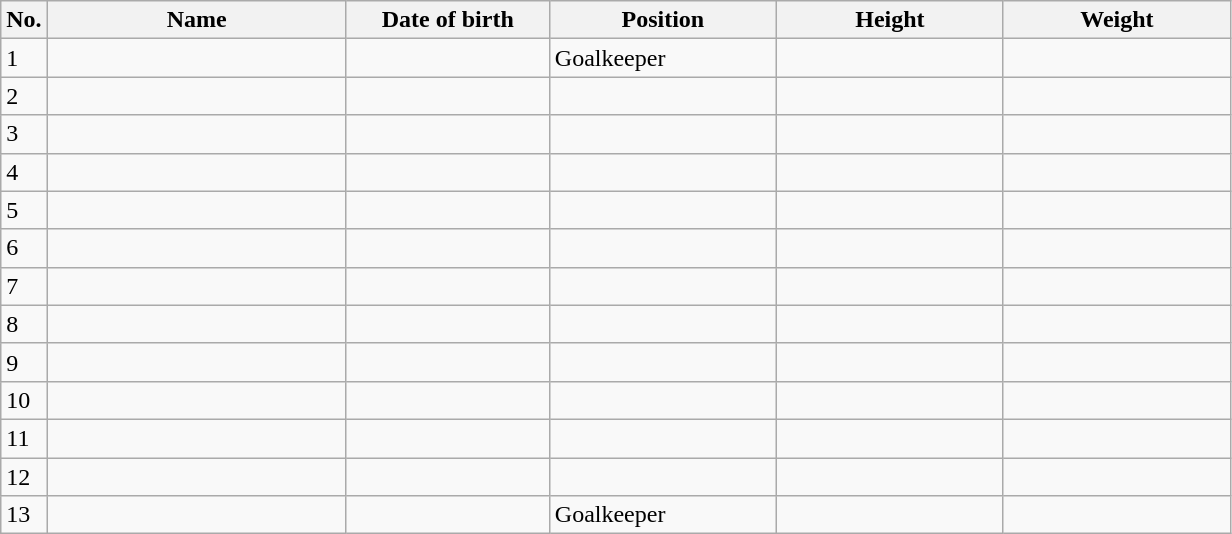<table class=wikitable sortable style=font-size:100%; text-align:center;>
<tr>
<th>No.</th>
<th style=width:12em>Name</th>
<th style=width:8em>Date of birth</th>
<th style=width:9em>Position</th>
<th style=width:9em>Height</th>
<th style=width:9em>Weight</th>
</tr>
<tr>
<td>1</td>
<td align=left></td>
<td align=right></td>
<td>Goalkeeper</td>
<td></td>
<td></td>
</tr>
<tr>
<td>2</td>
<td align=left></td>
<td align=right></td>
<td></td>
<td></td>
<td></td>
</tr>
<tr>
<td>3</td>
<td align=left></td>
<td align=right></td>
<td></td>
<td></td>
<td></td>
</tr>
<tr>
<td>4</td>
<td align=left></td>
<td align=right></td>
<td></td>
<td></td>
<td></td>
</tr>
<tr>
<td>5</td>
<td align=left></td>
<td align=right></td>
<td></td>
<td></td>
<td></td>
</tr>
<tr>
<td>6</td>
<td align=left></td>
<td align=right></td>
<td></td>
<td></td>
<td></td>
</tr>
<tr>
<td>7</td>
<td align=left></td>
<td align=right></td>
<td></td>
<td></td>
<td></td>
</tr>
<tr>
<td>8</td>
<td align=left></td>
<td align=right></td>
<td></td>
<td></td>
<td></td>
</tr>
<tr>
<td>9</td>
<td align=left></td>
<td align=right></td>
<td></td>
<td></td>
<td></td>
</tr>
<tr>
<td>10</td>
<td align=left></td>
<td align=right></td>
<td></td>
<td></td>
<td></td>
</tr>
<tr>
<td>11</td>
<td align=left></td>
<td align=right></td>
<td></td>
<td></td>
<td></td>
</tr>
<tr>
<td>12</td>
<td align=left></td>
<td align=right></td>
<td></td>
<td></td>
<td></td>
</tr>
<tr>
<td>13</td>
<td align=left></td>
<td align=right></td>
<td>Goalkeeper</td>
<td></td>
<td></td>
</tr>
</table>
